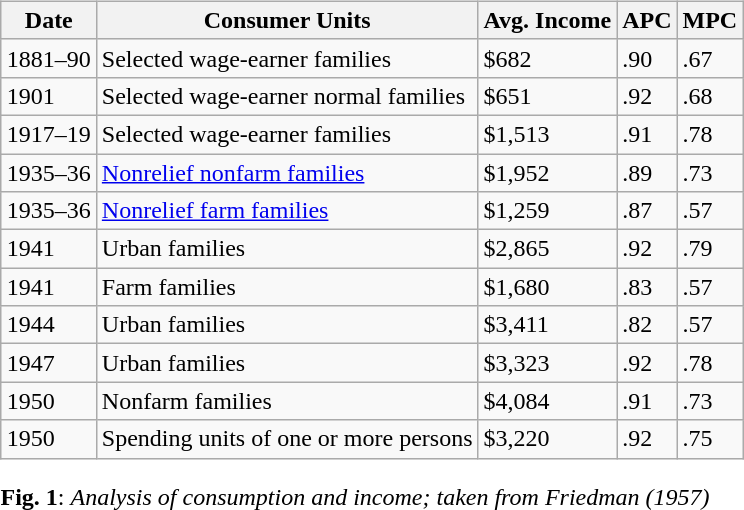<table class="sortable" align="center">
<tr>
<td><br><table class="wikitable sortable">
<tr>
<th scope=col>Date</th>
<th scope=col>Consumer Units</th>
<th scope=col>Avg. Income</th>
<th scope=col>APC</th>
<th scope=col>MPC</th>
</tr>
<tr>
<td>1881–90</td>
<td>Selected wage-earner families</td>
<td>$682</td>
<td>.90</td>
<td>.67</td>
</tr>
<tr>
<td>1901</td>
<td>Selected wage-earner normal families</td>
<td>$651</td>
<td>.92</td>
<td>.68</td>
</tr>
<tr>
<td>1917–19</td>
<td>Selected wage-earner families</td>
<td>$1,513</td>
<td>.91</td>
<td>.78</td>
</tr>
<tr>
<td>1935–36</td>
<td><a href='#'>Nonrelief nonfarm families</a></td>
<td>$1,952</td>
<td>.89</td>
<td>.73</td>
</tr>
<tr>
<td>1935–36</td>
<td><a href='#'>Nonrelief farm families</a></td>
<td>$1,259</td>
<td>.87</td>
<td>.57</td>
</tr>
<tr>
<td>1941</td>
<td>Urban families</td>
<td>$2,865</td>
<td>.92</td>
<td>.79</td>
</tr>
<tr>
<td>1941</td>
<td>Farm families</td>
<td>$1,680</td>
<td>.83</td>
<td>.57</td>
</tr>
<tr>
<td>1944</td>
<td>Urban families</td>
<td>$3,411</td>
<td>.82</td>
<td>.57</td>
</tr>
<tr>
<td>1947</td>
<td>Urban families</td>
<td>$3,323</td>
<td>.92</td>
<td>.78</td>
</tr>
<tr>
<td>1950</td>
<td>Nonfarm families</td>
<td>$4,084</td>
<td>.91</td>
<td>.73</td>
</tr>
<tr>
<td>1950</td>
<td>Spending units of one or more persons</td>
<td>$3,220</td>
<td>.92</td>
<td>.75</td>
</tr>
</table>
<strong>Fig. 1</strong>: <em>Analysis of consumption and income; taken from Friedman (1957)</em></td>
</tr>
</table>
